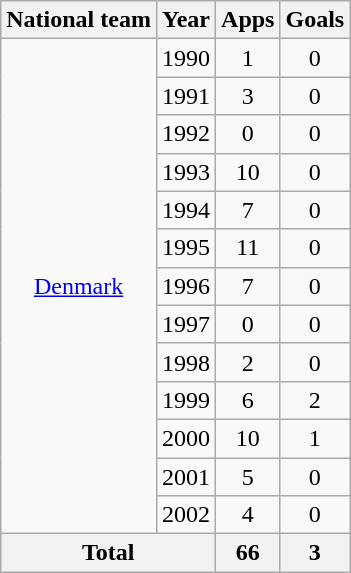<table class="wikitable" style="text-align:center">
<tr>
<th>National team</th>
<th>Year</th>
<th>Apps</th>
<th>Goals</th>
</tr>
<tr>
<td rowspan="13"><a href='#'>Denmark</a></td>
<td>1990</td>
<td>1</td>
<td>0</td>
</tr>
<tr>
<td>1991</td>
<td>3</td>
<td>0</td>
</tr>
<tr>
<td>1992</td>
<td>0</td>
<td>0</td>
</tr>
<tr>
<td>1993</td>
<td>10</td>
<td>0</td>
</tr>
<tr>
<td>1994</td>
<td>7</td>
<td>0</td>
</tr>
<tr>
<td>1995</td>
<td>11</td>
<td>0</td>
</tr>
<tr>
<td>1996</td>
<td>7</td>
<td>0</td>
</tr>
<tr>
<td>1997</td>
<td>0</td>
<td>0</td>
</tr>
<tr>
<td>1998</td>
<td>2</td>
<td>0</td>
</tr>
<tr>
<td>1999</td>
<td>6</td>
<td>2</td>
</tr>
<tr>
<td>2000</td>
<td>10</td>
<td>1</td>
</tr>
<tr>
<td>2001</td>
<td>5</td>
<td>0</td>
</tr>
<tr>
<td>2002</td>
<td>4</td>
<td>0</td>
</tr>
<tr>
<th colspan="2">Total</th>
<th>66</th>
<th>3</th>
</tr>
</table>
